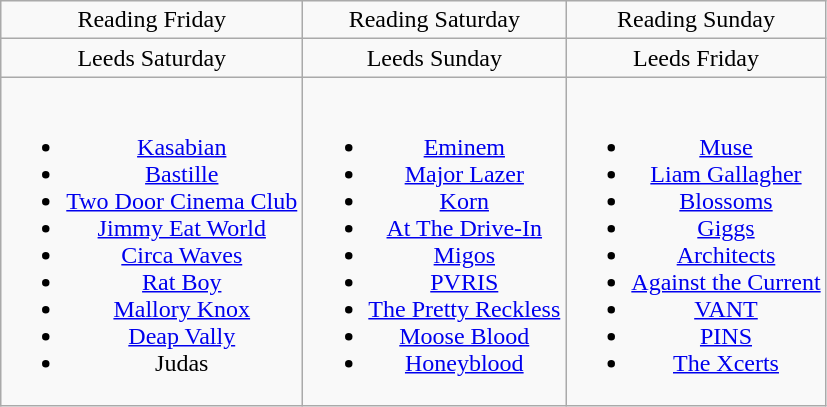<table class="wikitable" style="text-align:center;">
<tr>
<td>Reading Friday</td>
<td>Reading Saturday</td>
<td>Reading Sunday</td>
</tr>
<tr>
<td>Leeds Saturday</td>
<td>Leeds Sunday</td>
<td>Leeds Friday</td>
</tr>
<tr>
<td><br><ul><li><a href='#'>Kasabian</a></li><li><a href='#'>Bastille</a></li><li><a href='#'>Two Door Cinema Club</a></li><li><a href='#'>Jimmy Eat World</a></li><li><a href='#'>Circa Waves</a></li><li><a href='#'>Rat Boy</a></li><li><a href='#'>Mallory Knox</a></li><li><a href='#'>Deap Vally</a></li><li>Judas</li></ul></td>
<td><br><ul><li><a href='#'>Eminem</a></li><li><a href='#'>Major Lazer</a></li><li><a href='#'>Korn</a></li><li><a href='#'>At The Drive-In</a></li><li><a href='#'>Migos</a></li><li><a href='#'>PVRIS</a></li><li><a href='#'>The Pretty Reckless</a></li><li><a href='#'>Moose Blood</a></li><li><a href='#'>Honeyblood</a></li></ul></td>
<td><br><ul><li><a href='#'>Muse</a></li><li><a href='#'>Liam Gallagher</a></li><li><a href='#'>Blossoms</a></li><li><a href='#'>Giggs</a></li><li><a href='#'>Architects</a></li><li><a href='#'>Against the Current</a></li><li><a href='#'>VANT</a></li><li><a href='#'>PINS</a></li><li><a href='#'>The Xcerts</a></li></ul></td>
</tr>
</table>
